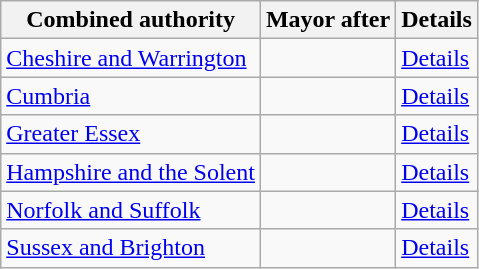<table class="wikitable">
<tr>
<th>Combined authority</th>
<th>Mayor after</th>
<th>Details</th>
</tr>
<tr>
<td><a href='#'>Cheshire and Warrington</a></td>
<td></td>
<td><a href='#'>Details</a></td>
</tr>
<tr>
<td><a href='#'>Cumbria</a></td>
<td></td>
<td><a href='#'>Details</a></td>
</tr>
<tr>
<td><a href='#'>Greater Essex</a></td>
<td></td>
<td><a href='#'>Details</a></td>
</tr>
<tr>
<td><a href='#'>Hampshire and the Solent</a></td>
<td></td>
<td><a href='#'>Details</a></td>
</tr>
<tr>
<td><a href='#'>Norfolk and Suffolk</a></td>
<td></td>
<td><a href='#'>Details</a></td>
</tr>
<tr>
<td><a href='#'>Sussex and Brighton</a></td>
<td></td>
<td><a href='#'>Details</a></td>
</tr>
</table>
